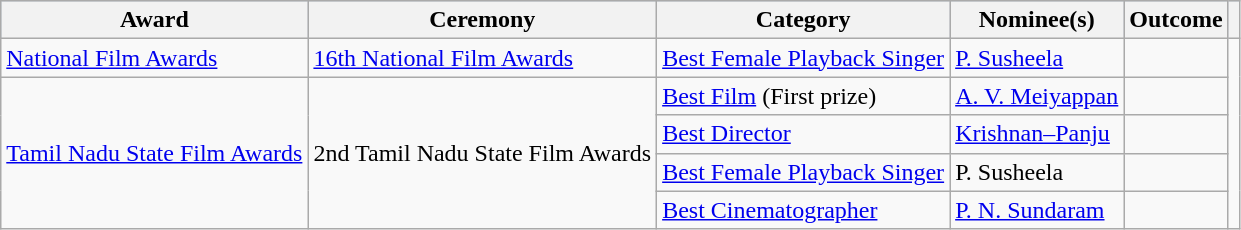<table class="wikitable">
<tr style="background:#b0c4de; text-align:center;">
<th>Award</th>
<th>Ceremony</th>
<th>Category</th>
<th>Nominee(s)</th>
<th>Outcome</th>
<th></th>
</tr>
<tr>
<td><a href='#'>National Film Awards</a></td>
<td><a href='#'>16th National Film Awards</a></td>
<td><a href='#'>Best Female Playback Singer</a></td>
<td><a href='#'>P. Susheela</a></td>
<td></td>
<td style="text-align:center;"  rowspan="5"><br></td>
</tr>
<tr>
<td rowspan="4"><a href='#'>Tamil Nadu State Film Awards</a></td>
<td rowspan="4">2nd Tamil Nadu State Film Awards</td>
<td><a href='#'>Best Film</a> (First prize)</td>
<td><a href='#'>A. V. Meiyappan</a></td>
<td></td>
</tr>
<tr>
<td><a href='#'>Best Director</a></td>
<td><a href='#'>Krishnan–Panju</a></td>
<td></td>
</tr>
<tr>
<td><a href='#'>Best Female Playback Singer</a></td>
<td>P. Susheela</td>
<td></td>
</tr>
<tr>
<td><a href='#'>Best Cinematographer</a></td>
<td><a href='#'>P. N. Sundaram</a></td>
<td></td>
</tr>
</table>
